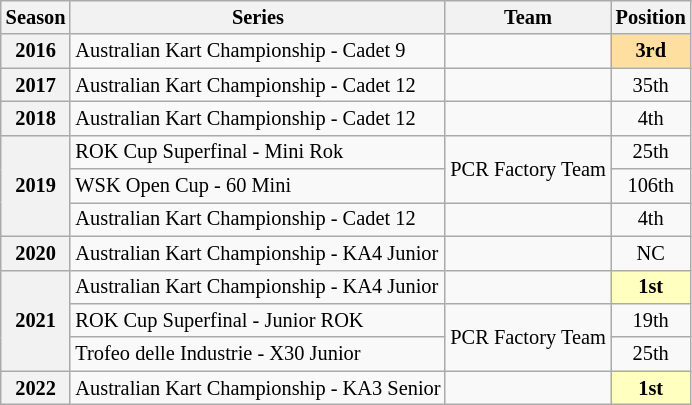<table class="wikitable" style="font-size: 85%; text-align:center">
<tr>
<th>Season</th>
<th>Series</th>
<th>Team</th>
<th>Position</th>
</tr>
<tr>
<th>2016</th>
<td align="left">Australian Kart Championship - Cadet 9</td>
<td></td>
<td style="background:#FFDF9F;"><strong>3rd</strong></td>
</tr>
<tr>
<th>2017</th>
<td align="left">Australian Kart Championship - Cadet 12</td>
<td></td>
<td>35th</td>
</tr>
<tr>
<th>2018</th>
<td align="left">Australian Kart Championship - Cadet 12</td>
<td></td>
<td>4th</td>
</tr>
<tr>
<th rowspan="3">2019</th>
<td align="left">ROK Cup Superfinal - Mini Rok</td>
<td rowspan="2" align="left">PCR Factory Team</td>
<td>25th</td>
</tr>
<tr>
<td align="left">WSK Open Cup - 60 Mini</td>
<td>106th</td>
</tr>
<tr>
<td align="left">Australian Kart Championship - Cadet 12</td>
<td></td>
<td>4th</td>
</tr>
<tr>
<th>2020</th>
<td align="left">Australian Kart Championship - KA4 Junior</td>
<td></td>
<td>NC</td>
</tr>
<tr>
<th rowspan="3">2021</th>
<td align="left">Australian Kart Championship - KA4 Junior</td>
<td></td>
<td style="background:#FFFFBF"><strong>1st</strong></td>
</tr>
<tr>
<td align="left">ROK Cup Superfinal - Junior ROK</td>
<td rowspan="2"  align="left">PCR Factory Team</td>
<td>19th</td>
</tr>
<tr>
<td align="left">Trofeo delle Industrie - X30 Junior</td>
<td>25th</td>
</tr>
<tr>
<th>2022</th>
<td align="left">Australian Kart Championship - KA3 Senior</td>
<td></td>
<td style="background:#FFFFBF"><strong>1st</strong></td>
</tr>
</table>
